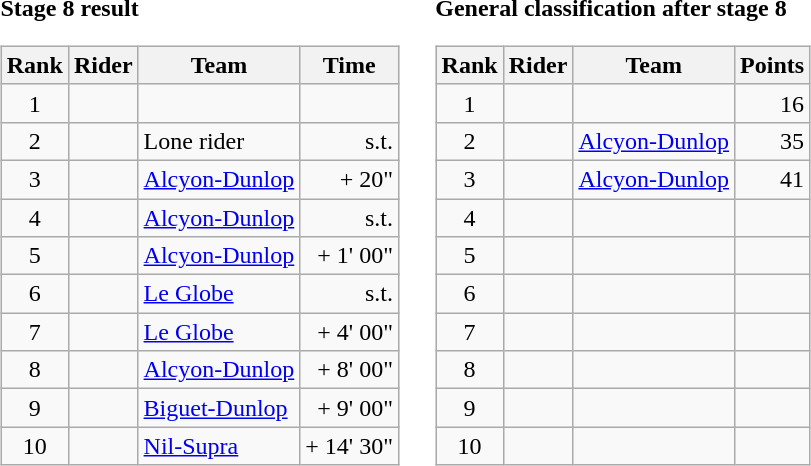<table>
<tr>
<td><strong>Stage 8 result</strong><br><table class="wikitable">
<tr>
<th scope="col">Rank</th>
<th scope="col">Rider</th>
<th scope="col">Team</th>
<th scope="col">Time</th>
</tr>
<tr>
<td style="text-align:center;">1</td>
<td></td>
<td></td>
<td style="text-align:right;"></td>
</tr>
<tr>
<td style="text-align:center;">2</td>
<td></td>
<td>Lone rider</td>
<td style="text-align:right;">s.t.</td>
</tr>
<tr>
<td style="text-align:center;">3</td>
<td></td>
<td><a href='#'>Alcyon-Dunlop</a></td>
<td style="text-align:right;">+ 20"</td>
</tr>
<tr>
<td style="text-align:center;">4</td>
<td></td>
<td><a href='#'>Alcyon-Dunlop</a></td>
<td style="text-align:right;">s.t.</td>
</tr>
<tr>
<td style="text-align:center;">5</td>
<td></td>
<td><a href='#'>Alcyon-Dunlop</a></td>
<td style="text-align:right;">+ 1' 00"</td>
</tr>
<tr>
<td style="text-align:center;">6</td>
<td></td>
<td><a href='#'>Le Globe</a></td>
<td style="text-align:right;">s.t.</td>
</tr>
<tr>
<td style="text-align:center;">7</td>
<td></td>
<td><a href='#'>Le Globe</a></td>
<td style="text-align:right;">+ 4' 00"</td>
</tr>
<tr>
<td style="text-align:center;">8</td>
<td></td>
<td><a href='#'>Alcyon-Dunlop</a></td>
<td style="text-align:right;">+ 8' 00"</td>
</tr>
<tr>
<td style="text-align:center;">9</td>
<td></td>
<td><a href='#'>Biguet-Dunlop</a></td>
<td style="text-align:right;">+ 9' 00"</td>
</tr>
<tr>
<td style="text-align:center;">10</td>
<td></td>
<td><a href='#'>Nil-Supra</a></td>
<td style="text-align:right;">+ 14' 30"</td>
</tr>
</table>
</td>
<td></td>
<td><strong>General classification after stage 8</strong><br><table class="wikitable">
<tr>
<th scope="col">Rank</th>
<th scope="col">Rider</th>
<th scope="col">Team</th>
<th scope="col">Points</th>
</tr>
<tr>
<td style="text-align:center;">1</td>
<td></td>
<td></td>
<td style="text-align:right;">16</td>
</tr>
<tr>
<td style="text-align:center;">2</td>
<td></td>
<td><a href='#'>Alcyon-Dunlop</a></td>
<td style="text-align:right;">35</td>
</tr>
<tr>
<td style="text-align:center;">3</td>
<td></td>
<td><a href='#'>Alcyon-Dunlop</a></td>
<td style="text-align:right;">41</td>
</tr>
<tr>
<td style="text-align:center;">4</td>
<td></td>
<td></td>
<td></td>
</tr>
<tr>
<td style="text-align:center;">5</td>
<td></td>
<td></td>
<td></td>
</tr>
<tr>
<td style="text-align:center;">6</td>
<td></td>
<td></td>
<td></td>
</tr>
<tr>
<td style="text-align:center;">7</td>
<td></td>
<td></td>
<td></td>
</tr>
<tr>
<td style="text-align:center;">8</td>
<td></td>
<td></td>
<td></td>
</tr>
<tr>
<td style="text-align:center;">9</td>
<td></td>
<td></td>
<td></td>
</tr>
<tr>
<td style="text-align:center;">10</td>
<td></td>
<td></td>
<td></td>
</tr>
</table>
</td>
</tr>
</table>
